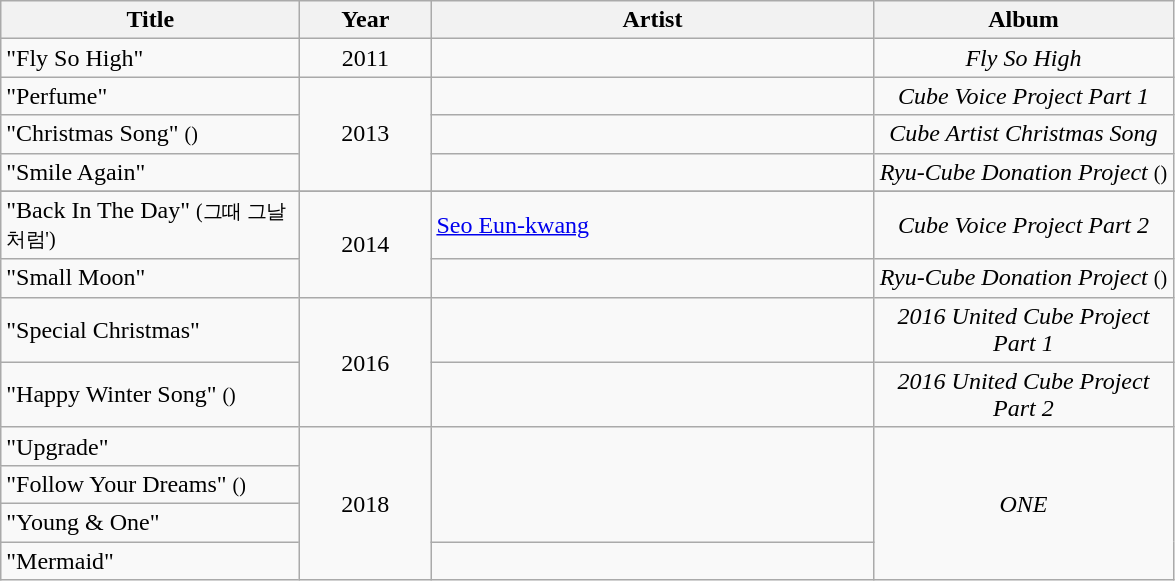<table class="wikitable">
<tr>
<th style="width:12em;">Title</th>
<th style="width:5em;">Year</th>
<th style="width:18em;">Artist</th>
<th style="width:12em;">Album</th>
</tr>
<tr>
<td style="text-align:left;">"Fly So High"</td>
<td align="center">2011</td>
<td></td>
<td align="center"><em>Fly So High</em></td>
</tr>
<tr>
<td style="text-align:left;">"Perfume"</td>
<td align="center"  rowspan="3">2013</td>
<td></td>
<td align="center"><em>Cube Voice Project Part 1</em></td>
</tr>
<tr>
<td style="text-align:left;">"Christmas Song" <small>()</small></td>
<td></td>
<td align="center"><em>Cube Artist Christmas Song</em></td>
</tr>
<tr>
<td style="text-align:left;">"Smile Again"</td>
<td></td>
<td align="center"><em>Ryu-Cube Donation Project</em> <small>()</small></td>
</tr>
<tr>
</tr>
<tr>
<td style="text-align:left;">"Back In The Day" <small>(그때 그날처럼')</small></td>
<td align="center" rowspan="2">2014</td>
<td><a href='#'>Seo Eun-kwang</a></td>
<td align="center"><em>Cube Voice Project Part 2</em></td>
</tr>
<tr>
<td style="text-align:left;">"Small Moon"</td>
<td></td>
<td align="center"><em>Ryu-Cube Donation Project</em> <small>()</small></td>
</tr>
<tr>
<td style="text-align:left;">"Special Christmas"</td>
<td align="center" rowspan="2">2016</td>
<td></td>
<td align="center"><em>2016 United Cube Project Part 1</em></td>
</tr>
<tr>
<td style="text-align:left;">"Happy Winter Song" <small>()</small></td>
<td></td>
<td align="center"><em>2016 United Cube Project Part 2</em></td>
</tr>
<tr>
<td style="text-align:left;">"Upgrade"</td>
<td align="center" rowspan="4">2018</td>
<td rowspan="3"></td>
<td align="center" rowspan="4"><em>ONE</em></td>
</tr>
<tr>
<td style="text-align:left;">"Follow Your Dreams" <small>()</small></td>
</tr>
<tr>
<td style="text-align:left;">"Young & One"</td>
</tr>
<tr>
<td style="text-align:left;">"Mermaid"</td>
<td></td>
</tr>
</table>
